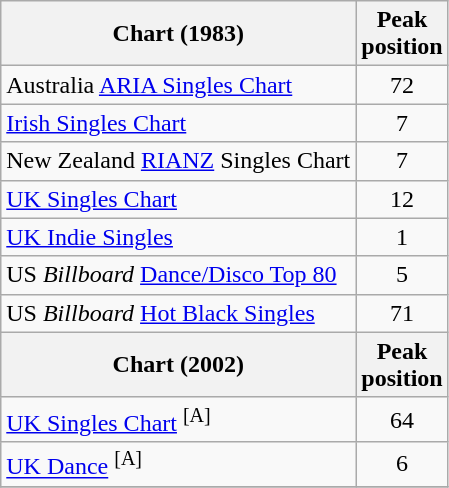<table class="wikitable">
<tr>
<th>Chart (1983)</th>
<th>Peak<br>position</th>
</tr>
<tr>
<td>Australia <a href='#'>ARIA Singles Chart</a></td>
<td align="center">72</td>
</tr>
<tr>
<td><a href='#'>Irish Singles Chart</a></td>
<td align="center">7</td>
</tr>
<tr>
<td>New Zealand <a href='#'>RIANZ</a> Singles Chart</td>
<td align="center">7</td>
</tr>
<tr>
<td><a href='#'>UK Singles Chart</a></td>
<td align="center">12</td>
</tr>
<tr>
<td><a href='#'>UK Indie Singles</a></td>
<td align="center">1</td>
</tr>
<tr>
<td>US <em>Billboard</em> <a href='#'>Dance/Disco Top 80</a></td>
<td align="center">5</td>
</tr>
<tr>
<td>US <em>Billboard</em> <a href='#'>Hot Black Singles</a></td>
<td align="center">71</td>
</tr>
<tr>
<th>Chart (2002)</th>
<th>Peak<br>position</th>
</tr>
<tr>
<td><a href='#'>UK Singles Chart</a> <sup>[A]</sup></td>
<td align="center">64</td>
</tr>
<tr>
<td><a href='#'>UK Dance</a> <sup>[A]</sup></td>
<td align="center">6</td>
</tr>
<tr>
</tr>
</table>
